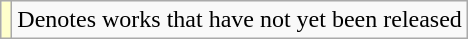<table class="wikitable">
<tr>
<td style="background:#FFFFCC;"></td>
<td>Denotes works that have not yet been released</td>
</tr>
</table>
